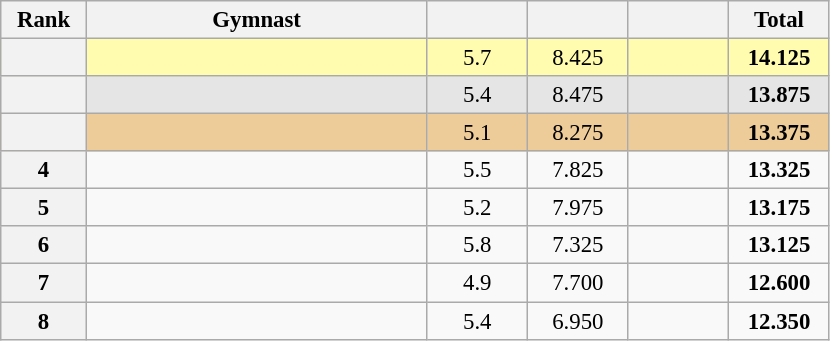<table class="wikitable sortable" style="text-align:center; font-size:95%">
<tr>
<th scope="col" style="width:50px;">Rank</th>
<th scope="col" style="width:220px;">Gymnast</th>
<th scope="col" style="width:60px;"></th>
<th scope="col" style="width:60px;"></th>
<th scope="col" style="width:60px;"></th>
<th scope="col" style="width:60px;">Total</th>
</tr>
<tr style="background:#fffcaf;">
<th scope=row style="text-align:center"></th>
<td style="text-align:left;"></td>
<td>5.7</td>
<td>8.425</td>
<td></td>
<td><strong>14.125</strong></td>
</tr>
<tr style="background:#e5e5e5;">
<th scope=row style="text-align:center"></th>
<td style="text-align:left;"></td>
<td>5.4</td>
<td>8.475</td>
<td></td>
<td><strong>13.875</strong></td>
</tr>
<tr style="background:#ec9;">
<th scope=row style="text-align:center"></th>
<td style="text-align:left;"></td>
<td>5.1</td>
<td>8.275</td>
<td></td>
<td><strong>13.375</strong></td>
</tr>
<tr>
<th scope=row style="text-align:center">4</th>
<td style="text-align:left;"></td>
<td>5.5</td>
<td>7.825</td>
<td></td>
<td><strong>13.325</strong></td>
</tr>
<tr>
<th scope=row style="text-align:center">5</th>
<td style="text-align:left;"></td>
<td>5.2</td>
<td>7.975</td>
<td></td>
<td><strong>13.175</strong></td>
</tr>
<tr>
<th scope=row style="text-align:center">6</th>
<td style="text-align:left;"></td>
<td>5.8</td>
<td>7.325</td>
<td></td>
<td><strong>13.125</strong></td>
</tr>
<tr>
<th scope=row style="text-align:center">7</th>
<td style="text-align:left;"></td>
<td>4.9</td>
<td>7.700</td>
<td></td>
<td><strong>12.600</strong></td>
</tr>
<tr>
<th scope=row style="text-align:center">8</th>
<td style="text-align:left;"></td>
<td>5.4</td>
<td>6.950</td>
<td></td>
<td><strong>12.350</strong></td>
</tr>
</table>
